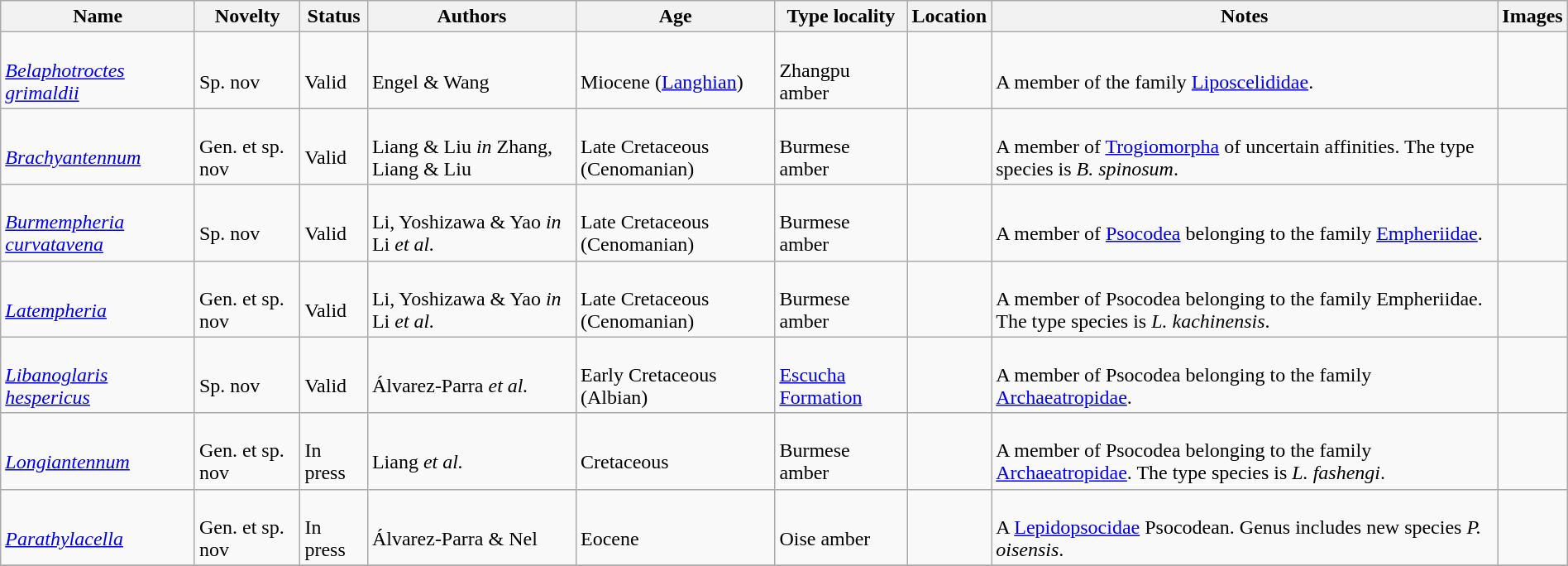<table class="wikitable sortable" align="center" width="100%">
<tr>
<th>Name</th>
<th>Novelty</th>
<th>Status</th>
<th>Authors</th>
<th>Age</th>
<th>Type locality</th>
<th>Location</th>
<th>Notes</th>
<th>Images</th>
</tr>
<tr>
<td><br><em><a href='#'>Belaphotroctes grimaldii</a></em></td>
<td><br>Sp. nov</td>
<td><br>Valid</td>
<td><br>Engel & Wang</td>
<td><br>Miocene (<a href='#'>Langhian</a>)</td>
<td><br>Zhangpu amber</td>
<td><br></td>
<td><br>A member of the family <a href='#'>Liposcelididae</a>.</td>
<td></td>
</tr>
<tr>
<td><br><em><a href='#'>Brachyantennum</a></em></td>
<td><br>Gen. et sp. nov</td>
<td><br>Valid</td>
<td><br>Liang & Liu <em>in</em> Zhang, Liang & Liu</td>
<td><br>Late Cretaceous (Cenomanian)</td>
<td><br>Burmese amber</td>
<td><br></td>
<td><br>A member of <a href='#'>Trogiomorpha</a> of uncertain affinities. The type species is <em>B. spinosum</em>.</td>
<td></td>
</tr>
<tr>
<td><br><em><a href='#'>Burmempheria curvatavena</a></em></td>
<td><br>Sp. nov</td>
<td><br>Valid</td>
<td><br>Li, Yoshizawa & Yao <em>in</em> Li <em>et al.</em></td>
<td><br>Late Cretaceous (Cenomanian)</td>
<td><br>Burmese amber</td>
<td><br></td>
<td><br>A member of <a href='#'>Psocodea</a> belonging to the family <a href='#'>Empheriidae</a>.</td>
<td></td>
</tr>
<tr>
<td><br><em><a href='#'>Latempheria</a></em></td>
<td><br>Gen. et sp. nov</td>
<td><br>Valid</td>
<td><br>Li, Yoshizawa & Yao <em>in</em> Li <em>et al.</em></td>
<td><br>Late Cretaceous (Cenomanian)</td>
<td><br>Burmese amber</td>
<td><br></td>
<td><br>A member of Psocodea belonging to the family Empheriidae. The type species is <em>L. kachinensis</em>.</td>
<td></td>
</tr>
<tr>
<td><br><em><a href='#'>Libanoglaris hespericus</a></em></td>
<td><br>Sp. nov</td>
<td><br>Valid</td>
<td><br>Álvarez-Parra <em>et al.</em></td>
<td><br>Early Cretaceous (Albian)</td>
<td><br><a href='#'>Escucha Formation</a></td>
<td><br></td>
<td><br>A member of Psocodea belonging to the family <a href='#'>Archaeatropidae</a>.</td>
<td></td>
</tr>
<tr>
<td><br><em><a href='#'>Longiantennum</a></em></td>
<td><br>Gen. et sp. nov</td>
<td><br>In press</td>
<td><br>Liang <em>et al.</em></td>
<td><br>Cretaceous</td>
<td><br>Burmese amber</td>
<td><br></td>
<td><br>A member of Psocodea belonging to the family <a href='#'>Archaeatropidae</a>. The type species is <em>L. fashengi</em>.</td>
<td></td>
</tr>
<tr>
<td><br><em><a href='#'>Parathylacella</a></em></td>
<td><br>Gen. et sp. nov</td>
<td><br>In press</td>
<td><br>Álvarez-Parra & Nel</td>
<td><br>Eocene</td>
<td><br>Oise amber</td>
<td><br></td>
<td><br>A <a href='#'>Lepidopsocidae</a> Psocodean. Genus includes new species <em>P. oisensis</em>.</td>
<td></td>
</tr>
<tr>
</tr>
</table>
